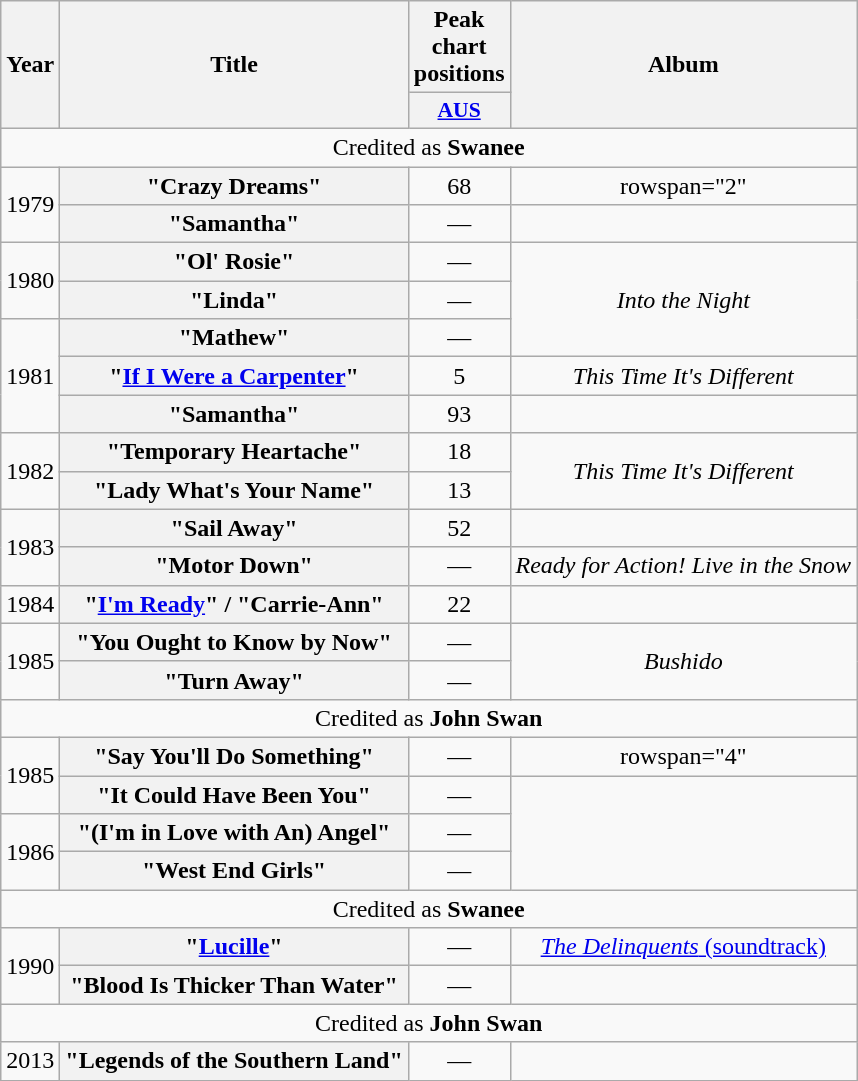<table class="wikitable plainrowheaders" style="text-align:center;" border="1">
<tr>
<th scope="col" rowspan="2">Year</th>
<th scope="col" rowspan="2">Title</th>
<th scope="col" colspan="1">Peak chart<br>positions</th>
<th scope="col" rowspan="2">Album</th>
</tr>
<tr>
<th scope="col" style="width:3em; font-size:90%"><a href='#'>AUS</a><br></th>
</tr>
<tr>
<td colspan=4>Credited as <strong>Swanee</strong></td>
</tr>
<tr>
<td rowspan="2">1979</td>
<th scope="row">"Crazy Dreams"</th>
<td>68</td>
<td>rowspan="2" </td>
</tr>
<tr>
<th scope="row">"Samantha"</th>
<td>—</td>
</tr>
<tr>
<td rowspan="2">1980</td>
<th scope="row">"Ol' Rosie"</th>
<td>—</td>
<td rowspan="3"><em>Into the Night</em></td>
</tr>
<tr>
<th scope="row">"Linda"</th>
<td>—</td>
</tr>
<tr>
<td rowspan="3">1981</td>
<th scope="row">"Mathew"</th>
<td>—</td>
</tr>
<tr>
<th scope="row">"<a href='#'>If I Were a Carpenter</a>"</th>
<td>5</td>
<td><em>This Time It's Different</em></td>
</tr>
<tr>
<th scope="row">"Samantha" </th>
<td>93</td>
<td></td>
</tr>
<tr>
<td rowspan="2">1982</td>
<th scope="row">"Temporary Heartache"</th>
<td>18</td>
<td rowspan="2"><em>This Time It's Different</em></td>
</tr>
<tr>
<th scope="row">"Lady What's Your Name"</th>
<td>13</td>
</tr>
<tr>
<td rowspan="2">1983</td>
<th scope="row">"Sail Away"</th>
<td>52</td>
<td></td>
</tr>
<tr>
<th scope="row">"Motor Down"</th>
<td>—</td>
<td><em>Ready for Action! Live in the Snow</em></td>
</tr>
<tr>
<td>1984</td>
<th scope="row">"<a href='#'>I'm Ready</a>" / "Carrie-Ann"</th>
<td>22</td>
<td></td>
</tr>
<tr>
<td rowspan="2">1985</td>
<th scope="row">"You Ought to Know by Now"</th>
<td>—</td>
<td rowspan="2"><em>Bushido</em></td>
</tr>
<tr>
<th scope="row">"Turn Away"</th>
<td>—</td>
</tr>
<tr>
<td colspan=4>Credited as <strong>John Swan</strong></td>
</tr>
<tr>
<td rowspan="2">1985</td>
<th scope="row">"Say You'll Do Something"</th>
<td>—</td>
<td>rowspan="4" </td>
</tr>
<tr>
<th scope="row">"It Could Have Been You"</th>
<td>—</td>
</tr>
<tr>
<td rowspan="2">1986</td>
<th scope="row">"(I'm in Love with An) Angel"</th>
<td>—</td>
</tr>
<tr>
<th scope="row">"West End Girls"</th>
<td>—</td>
</tr>
<tr>
<td colspan=4>Credited as <strong>Swanee</strong></td>
</tr>
<tr>
<td rowspan="2">1990</td>
<th scope="row">"<a href='#'>Lucille</a>"</th>
<td>—</td>
<td><a href='#'><em>The Delinquents</em> (soundtrack)</a></td>
</tr>
<tr>
<th scope="row">"Blood Is Thicker Than Water"</th>
<td>—</td>
<td></td>
</tr>
<tr>
<td colspan=4>Credited as <strong>John Swan</strong></td>
</tr>
<tr>
<td>2013</td>
<th scope="row">"Legends of the Southern Land" <br> </th>
<td>—</td>
<td></td>
</tr>
</table>
